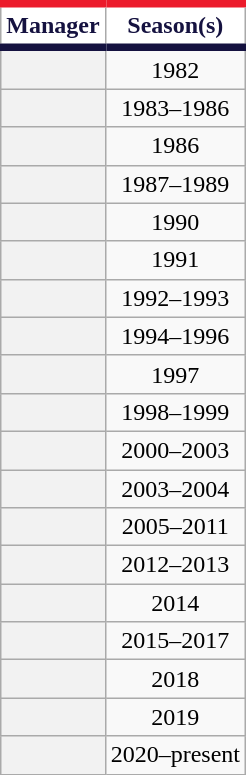<table class="wikitable sortable plainrowheaders" style="text-align:center">
<tr>
<th scope="col" style="background-color:#ffffff; border-top:#EC1B2B 5px solid; border-bottom:#151240 5px solid; color:#151240">Manager</th>
<th scope="col" style="background-color:#ffffff; border-top:#EC1B2B 5px solid; border-bottom:#151240 5px solid; color:#151240">Season(s)</th>
</tr>
<tr>
<th scope="row" style="text-align:center"></th>
<td>1982</td>
</tr>
<tr>
<th scope="row" style="text-align:center"></th>
<td>1983–1986</td>
</tr>
<tr>
<th scope="row" style="text-align:center"></th>
<td>1986</td>
</tr>
<tr>
<th scope="row" style="text-align:center"></th>
<td>1987–1989</td>
</tr>
<tr>
<th scope="row" style="text-align:center"></th>
<td>1990</td>
</tr>
<tr>
<th scope="row" style="text-align:center"></th>
<td>1991</td>
</tr>
<tr>
<th scope="row" style="text-align:center"></th>
<td>1992–1993</td>
</tr>
<tr>
<th scope="row" style="text-align:center"></th>
<td>1994–1996</td>
</tr>
<tr>
<th scope="row" style="text-align:center"></th>
<td>1997</td>
</tr>
<tr>
<th scope="row" style="text-align:center"></th>
<td>1998–1999</td>
</tr>
<tr>
<th scope="row" style="text-align:center"></th>
<td>2000–2003</td>
</tr>
<tr>
<th scope="row" style="text-align:center"></th>
<td>2003–2004</td>
</tr>
<tr>
<th scope="row" style="text-align:center"></th>
<td>2005–2011</td>
</tr>
<tr>
<th scope="row" style="text-align:center"></th>
<td>2012–2013</td>
</tr>
<tr>
<th scope="row" style="text-align:center"></th>
<td>2014</td>
</tr>
<tr>
<th scope="row" style="text-align:center"></th>
<td>2015–2017</td>
</tr>
<tr>
<th scope="row" style="text-align:center"></th>
<td>2018</td>
</tr>
<tr>
<th scope="row" style="text-align:center"></th>
<td>2019</td>
</tr>
<tr>
<th scope="row" style="text-align:center"></th>
<td>2020–present</td>
</tr>
</table>
